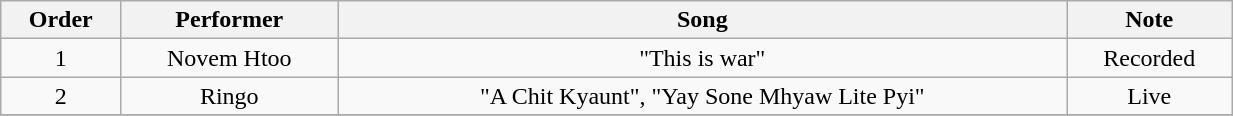<table class="wikitable" style="text-align:center; width:65%;">
<tr>
<th>Order</th>
<th>Performer</th>
<th>Song</th>
<th>Note</th>
</tr>
<tr>
<td>1</td>
<td>Novem Htoo</td>
<td>"This is war"</td>
<td>Recorded</td>
</tr>
<tr>
<td>2</td>
<td>Ringo</td>
<td>"A Chit Kyaunt", "Yay Sone Mhyaw Lite Pyi"</td>
<td>Live</td>
</tr>
<tr>
</tr>
</table>
